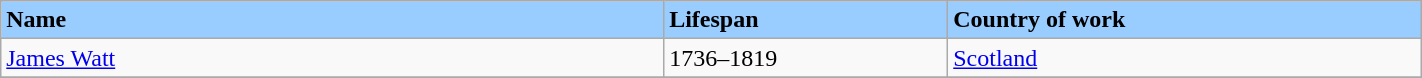<table class="wikitable" style="width:75%; background:light blue; color:black">
<tr>
<td width="35%" bgcolor="#99ccff"><strong>Name</strong></td>
<td width="15%" bgcolor="#99ccff"><strong> Lifespan</strong></td>
<td width="25%" bgcolor="#99ccff"><strong> Country of work </strong></td>
</tr>
<tr>
<td><a href='#'>James Watt</a></td>
<td>1736–1819</td>
<td><a href='#'>Scotland</a></td>
</tr>
<tr>
</tr>
</table>
